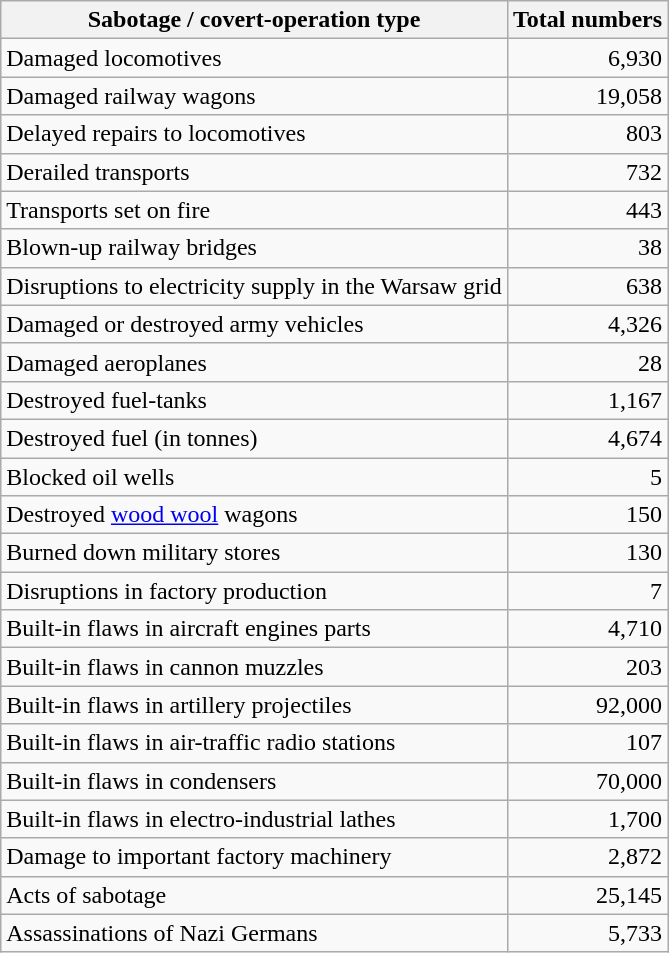<table # !! align="center" class="wikitable collapsible sortable state=collapsed">
<tr>
<th>Sabotage / covert-operation type</th>
<th>Total numbers</th>
</tr>
<tr>
<td>Damaged locomotives</td>
<td align=right>6,930</td>
</tr>
<tr>
<td>Damaged railway wagons</td>
<td align=right>19,058</td>
</tr>
<tr>
<td>Delayed repairs to locomotives</td>
<td align=right>803</td>
</tr>
<tr>
<td>Derailed transports</td>
<td align=right>732</td>
</tr>
<tr>
<td>Transports set on fire</td>
<td align=right>443</td>
</tr>
<tr>
<td>Blown-up railway bridges</td>
<td align=right>38</td>
</tr>
<tr>
<td>Disruptions to electricity supply in the Warsaw grid</td>
<td align=right>638</td>
</tr>
<tr>
<td>Damaged or destroyed army vehicles</td>
<td align=right>4,326</td>
</tr>
<tr>
<td>Damaged aeroplanes</td>
<td align=right>28</td>
</tr>
<tr>
<td>Destroyed fuel-tanks</td>
<td align=right>1,167</td>
</tr>
<tr>
<td>Destroyed fuel (in tonnes)</td>
<td align=right>4,674</td>
</tr>
<tr>
<td>Blocked oil wells</td>
<td align=right>5</td>
</tr>
<tr>
<td>Destroyed <a href='#'>wood wool</a> wagons</td>
<td align=right>150</td>
</tr>
<tr>
<td>Burned down military stores</td>
<td align=right>130</td>
</tr>
<tr>
<td>Disruptions in factory production</td>
<td align=right>7</td>
</tr>
<tr>
<td>Built-in flaws in aircraft engines parts</td>
<td align=right>4,710</td>
</tr>
<tr>
<td>Built-in flaws in cannon muzzles</td>
<td align=right>203</td>
</tr>
<tr>
<td>Built-in flaws in artillery projectiles</td>
<td align=right>92,000</td>
</tr>
<tr>
<td>Built-in flaws in air-traffic radio stations</td>
<td align=right>107</td>
</tr>
<tr>
<td>Built-in flaws in condensers</td>
<td align=right>70,000</td>
</tr>
<tr>
<td>Built-in flaws in electro-industrial lathes</td>
<td align=right>1,700</td>
</tr>
<tr>
<td>Damage to important factory machinery</td>
<td align=right>2,872</td>
</tr>
<tr>
<td>Acts of sabotage</td>
<td align=right>25,145</td>
</tr>
<tr>
<td>Assassinations of Nazi Germans</td>
<td align=right>5,733</td>
</tr>
</table>
